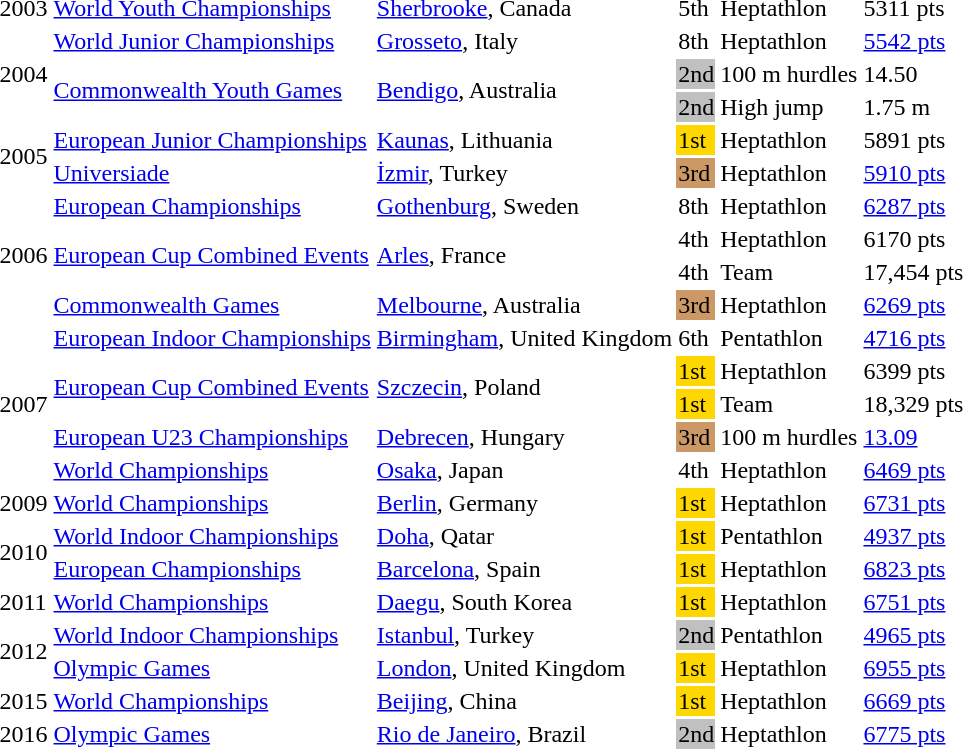<table>
<tr>
<td>2003</td>
<td><a href='#'>World Youth Championships</a></td>
<td><a href='#'>Sherbrooke</a>, Canada</td>
<td>5th</td>
<td>Heptathlon</td>
<td>5311 pts</td>
</tr>
<tr>
<td rowspan=3>2004</td>
<td><a href='#'>World Junior Championships</a></td>
<td><a href='#'>Grosseto</a>, Italy</td>
<td>8th</td>
<td>Heptathlon</td>
<td><a href='#'>5542 pts</a></td>
</tr>
<tr>
<td rowspan=2><a href='#'>Commonwealth Youth Games</a></td>
<td rowspan=2><a href='#'>Bendigo</a>, Australia</td>
<td bgcolor=silver>2nd</td>
<td>100 m hurdles</td>
<td>14.50</td>
</tr>
<tr>
<td bgcolor=silver>2nd</td>
<td>High jump</td>
<td>1.75 m</td>
</tr>
<tr>
<td rowspan=2>2005</td>
<td><a href='#'>European Junior Championships</a></td>
<td><a href='#'>Kaunas</a>, Lithuania</td>
<td bgcolor=gold>1st</td>
<td>Heptathlon</td>
<td>5891 pts</td>
</tr>
<tr>
<td><a href='#'>Universiade</a></td>
<td><a href='#'>İzmir</a>, Turkey</td>
<td bgcolor=cc9966>3rd</td>
<td>Heptathlon</td>
<td><a href='#'>5910 pts</a></td>
</tr>
<tr>
<td rowspan=4>2006</td>
<td><a href='#'>European Championships</a></td>
<td><a href='#'>Gothenburg</a>, Sweden</td>
<td>8th</td>
<td>Heptathlon</td>
<td><a href='#'>6287 pts</a></td>
</tr>
<tr>
<td rowspan=2><a href='#'>European Cup Combined Events</a></td>
<td rowspan=2><a href='#'>Arles</a>, France</td>
<td>4th</td>
<td>Heptathlon</td>
<td>6170 pts</td>
</tr>
<tr>
<td>4th</td>
<td>Team</td>
<td>17,454 pts</td>
</tr>
<tr>
<td><a href='#'>Commonwealth Games</a></td>
<td><a href='#'>Melbourne</a>, Australia</td>
<td bgcolor=cc9966>3rd</td>
<td>Heptathlon</td>
<td><a href='#'>6269 pts</a></td>
</tr>
<tr>
<td rowspan=5>2007</td>
<td><a href='#'>European Indoor Championships</a></td>
<td><a href='#'>Birmingham</a>, United Kingdom</td>
<td>6th</td>
<td>Pentathlon</td>
<td><a href='#'>4716 pts</a></td>
</tr>
<tr>
<td rowspan=2><a href='#'>European Cup Combined Events</a></td>
<td rowspan=2><a href='#'>Szczecin</a>, Poland</td>
<td bgcolor=gold>1st</td>
<td>Heptathlon</td>
<td>6399 pts</td>
</tr>
<tr>
<td bgcolor=gold>1st</td>
<td>Team</td>
<td>18,329 pts</td>
</tr>
<tr>
<td><a href='#'>European U23 Championships</a></td>
<td><a href='#'>Debrecen</a>, Hungary</td>
<td bgcolor=cc9966>3rd</td>
<td>100 m hurdles</td>
<td><a href='#'>13.09</a></td>
</tr>
<tr>
<td><a href='#'>World Championships</a></td>
<td><a href='#'>Osaka</a>, Japan</td>
<td>4th</td>
<td>Heptathlon</td>
<td><a href='#'>6469 pts</a></td>
</tr>
<tr>
<td>2009</td>
<td><a href='#'>World Championships</a></td>
<td><a href='#'>Berlin</a>, Germany</td>
<td bgcolor=gold>1st</td>
<td>Heptathlon</td>
<td><a href='#'>6731 pts</a></td>
</tr>
<tr>
<td rowspan=2>2010</td>
<td><a href='#'>World Indoor Championships</a></td>
<td><a href='#'>Doha</a>, Qatar</td>
<td bgcolor=gold>1st</td>
<td>Pentathlon</td>
<td><a href='#'>4937 pts</a></td>
</tr>
<tr>
<td><a href='#'>European Championships</a></td>
<td><a href='#'>Barcelona</a>, Spain</td>
<td bgcolor=gold>1st</td>
<td>Heptathlon</td>
<td><a href='#'>6823 pts</a></td>
</tr>
<tr>
<td>2011</td>
<td><a href='#'>World Championships</a></td>
<td><a href='#'>Daegu</a>, South Korea</td>
<td bgcolor=gold>1st</td>
<td>Heptathlon</td>
<td><a href='#'>6751 pts</a></td>
</tr>
<tr>
<td rowspan=2>2012</td>
<td><a href='#'>World Indoor Championships</a></td>
<td><a href='#'>Istanbul</a>, Turkey</td>
<td bgcolor=silver>2nd</td>
<td>Pentathlon</td>
<td><a href='#'>4965 pts</a></td>
</tr>
<tr>
<td><a href='#'>Olympic Games</a></td>
<td><a href='#'>London</a>, United Kingdom</td>
<td bgcolor=gold>1st</td>
<td>Heptathlon</td>
<td><a href='#'>6955 pts</a></td>
</tr>
<tr>
<td>2015</td>
<td><a href='#'>World Championships</a></td>
<td><a href='#'>Beijing</a>, China</td>
<td bgcolor=gold>1st</td>
<td>Heptathlon</td>
<td><a href='#'>6669 pts</a></td>
</tr>
<tr>
<td>2016</td>
<td><a href='#'>Olympic Games</a></td>
<td><a href='#'>Rio de Janeiro</a>, Brazil</td>
<td bgcolor=silver>2nd</td>
<td>Heptathlon</td>
<td><a href='#'>6775 pts</a></td>
</tr>
</table>
